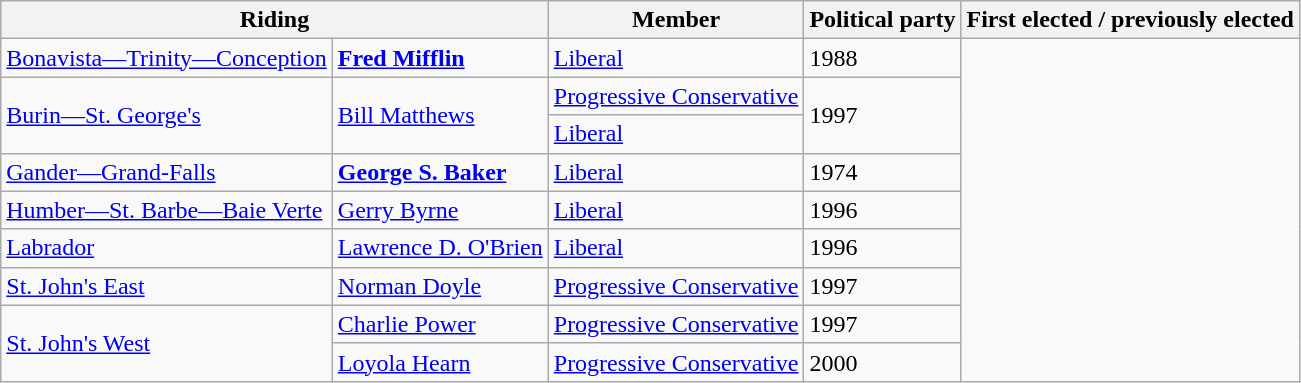<table class="wikitable">
<tr>
<th colspan="2">Riding</th>
<th>Member</th>
<th>Political party</th>
<th>First elected / previously elected</th>
</tr>
<tr>
<td><a href='#'>Bonavista—Trinity—Conception</a></td>
<td><strong><a href='#'>Fred Mifflin</a></strong></td>
<td><a href='#'>Liberal</a></td>
<td>1988</td>
</tr>
<tr>
<td rowspan="2"><a href='#'>Burin—St. George's</a></td>
<td rowspan="2"><a href='#'>Bill Matthews</a> </td>
<td><a href='#'>Progressive Conservative</a></td>
<td rowspan="2">1997</td>
</tr>
<tr>
<td><a href='#'>Liberal</a></td>
</tr>
<tr>
<td><a href='#'>Gander—Grand-Falls</a></td>
<td><strong><a href='#'>George S. Baker</a></strong></td>
<td><a href='#'>Liberal</a></td>
<td>1974</td>
</tr>
<tr>
<td><a href='#'>Humber—St. Barbe—Baie Verte</a></td>
<td><a href='#'>Gerry Byrne</a> </td>
<td><a href='#'>Liberal</a></td>
<td>1996</td>
</tr>
<tr>
<td><a href='#'>Labrador</a></td>
<td><a href='#'>Lawrence D. O'Brien</a> </td>
<td><a href='#'>Liberal</a></td>
<td>1996</td>
</tr>
<tr>
<td><a href='#'>St. John's East</a></td>
<td><a href='#'>Norman Doyle</a></td>
<td><a href='#'>Progressive Conservative</a></td>
<td>1997</td>
</tr>
<tr>
<td rowspan="2"><a href='#'>St. John's West</a></td>
<td><a href='#'>Charlie Power</a></td>
<td><a href='#'>Progressive Conservative</a></td>
<td>1997</td>
</tr>
<tr>
<td><a href='#'>Loyola Hearn</a></td>
<td><a href='#'>Progressive Conservative</a></td>
<td>2000</td>
</tr>
</table>
